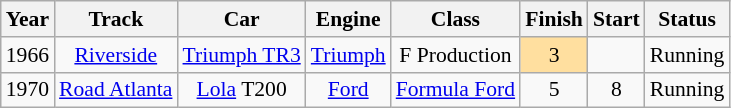<table class="wikitable" style="text-align:center; font-size:90%">
<tr>
<th>Year</th>
<th>Track</th>
<th>Car</th>
<th>Engine</th>
<th>Class</th>
<th>Finish</th>
<th>Start</th>
<th>Status</th>
</tr>
<tr>
<td>1966</td>
<td><a href='#'>Riverside</a></td>
<td><a href='#'>Triumph TR3</a></td>
<td><a href='#'>Triumph</a></td>
<td>F Production</td>
<td style="background:#FFDF9F;">3</td>
<td></td>
<td>Running</td>
</tr>
<tr>
<td>1970</td>
<td><a href='#'>Road Atlanta</a></td>
<td><a href='#'>Lola</a> T200</td>
<td><a href='#'>Ford</a></td>
<td><a href='#'>Formula Ford</a></td>
<td>5</td>
<td>8</td>
<td>Running</td>
</tr>
</table>
